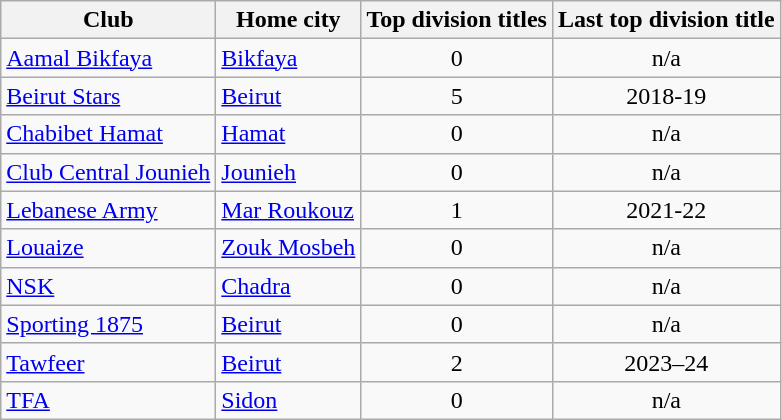<table class="wikitable sortable">
<tr>
<th>Club</th>
<th>Home city</th>
<th>Top division titles</th>
<th>Last top division title</th>
</tr>
<tr>
<td><a href='#'>Aamal Bikfaya</a></td>
<td><a href='#'>Bikfaya</a></td>
<td style="text-align:center;">0</td>
<td style="text-align:center;">n/a</td>
</tr>
<tr>
<td><a href='#'>Beirut Stars</a></td>
<td><a href='#'>Beirut</a></td>
<td style="text-align:center;">5</td>
<td style="text-align:center;">2018-19</td>
</tr>
<tr>
<td><a href='#'>Chabibet Hamat</a></td>
<td><a href='#'>Hamat</a></td>
<td style="text-align:center;">0</td>
<td style="text-align:center;">n/a</td>
</tr>
<tr>
<td><a href='#'>Club Central Jounieh</a></td>
<td><a href='#'>Jounieh</a></td>
<td style="text-align:center;">0</td>
<td style="text-align:center;">n/a</td>
</tr>
<tr>
<td><a href='#'>Lebanese Army</a></td>
<td><a href='#'>Mar Roukouz</a></td>
<td style="text-align:center;">1</td>
<td style="text-align:center;">2021-22</td>
</tr>
<tr>
<td><a href='#'>Louaize</a></td>
<td><a href='#'>Zouk Mosbeh</a></td>
<td style="text-align:center;">0</td>
<td style="text-align:center;">n/a</td>
</tr>
<tr>
<td><a href='#'>NSK</a></td>
<td><a href='#'>Chadra</a></td>
<td style="text-align:center;">0</td>
<td style="text-align:center;">n/a</td>
</tr>
<tr>
<td><a href='#'>Sporting 1875</a></td>
<td><a href='#'>Beirut</a></td>
<td style="text-align:center;">0</td>
<td style="text-align:center;">n/a</td>
</tr>
<tr>
<td><a href='#'>Tawfeer</a></td>
<td><a href='#'>Beirut</a></td>
<td style="text-align:center;">2</td>
<td style="text-align:center;">2023–24</td>
</tr>
<tr>
<td><a href='#'>TFA</a></td>
<td><a href='#'>Sidon</a></td>
<td style="text-align:center;">0</td>
<td style="text-align:center;">n/a</td>
</tr>
</table>
